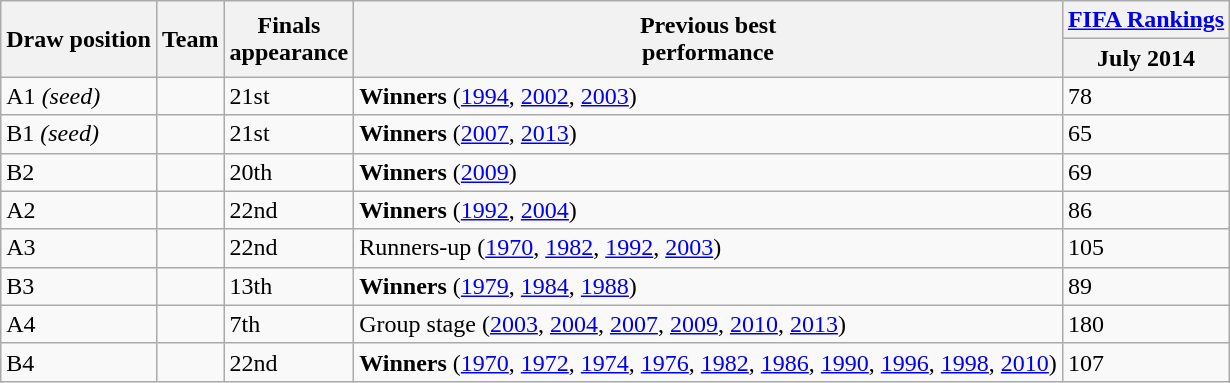<table class="wikitable sortable">
<tr>
<th rowspan=2>Draw position</th>
<th rowspan=2>Team</th>
<th rowspan=2>Finals<br>appearance</th>
<th rowspan=2>Previous best<br>performance</th>
<th colspan=2><a href='#'>FIFA Rankings</a></th>
</tr>
<tr>
<th>July 2014</th>
</tr>
<tr>
<td>A1 <em>(seed)</em></td>
<td></td>
<td data-sort-value="12">21st</td>
<td data-sort-value="7.2"><strong>Winners</strong> (<a href='#'>1994</a>, <a href='#'>2002</a>, <a href='#'>2003</a>)</td>
<td>78</td>
</tr>
<tr>
<td>B1 <em>(seed)</em></td>
<td></td>
<td data-sort-value="12">21st</td>
<td data-sort-value="7.2"><strong>Winners</strong> (<a href='#'>2007</a>, <a href='#'>2013</a>)</td>
<td>65</td>
</tr>
<tr>
<td>B2</td>
<td></td>
<td data-sort-value="12">20th</td>
<td data-sort-value="7.2"><strong>Winners</strong> (<a href='#'>2009</a>)</td>
<td>69</td>
</tr>
<tr>
<td>A2</td>
<td></td>
<td data-sort-value="12">22nd</td>
<td data-sort-value="7.2"><strong>Winners</strong> (<a href='#'>1992</a>, <a href='#'>2004</a>)</td>
<td>86</td>
</tr>
<tr>
<td>A3</td>
<td></td>
<td data-sort-value="12">22nd</td>
<td data-sort-value="7.2">Runners-up (<a href='#'>1970</a>, <a href='#'>1982</a>, <a href='#'>1992</a>, <a href='#'>2003</a>)</td>
<td>105</td>
</tr>
<tr>
<td>B3</td>
<td></td>
<td data-sort-value="12">13th</td>
<td data-sort-value="7.2"><strong>Winners</strong> (<a href='#'>1979</a>, <a href='#'>1984</a>, <a href='#'>1988</a>)</td>
<td>89</td>
</tr>
<tr>
<td>A4</td>
<td></td>
<td data-sort-value="12">7th</td>
<td data-sort-value="7.2">Group stage (<a href='#'>2003</a>, <a href='#'>2004</a>, <a href='#'>2007</a>, <a href='#'>2009</a>, <a href='#'>2010</a>, <a href='#'>2013</a>)</td>
<td>180</td>
</tr>
<tr>
<td>B4</td>
<td></td>
<td data-sort-value="12">22nd</td>
<td data-sort-value="7.2"><strong>Winners</strong> (<a href='#'>1970</a>, <a href='#'>1972</a>, <a href='#'>1974</a>, <a href='#'>1976</a>, <a href='#'>1982</a>, <a href='#'>1986</a>, <a href='#'>1990</a>, <a href='#'>1996</a>, <a href='#'>1998</a>, <a href='#'>2010</a>)</td>
<td>107</td>
</tr>
</table>
